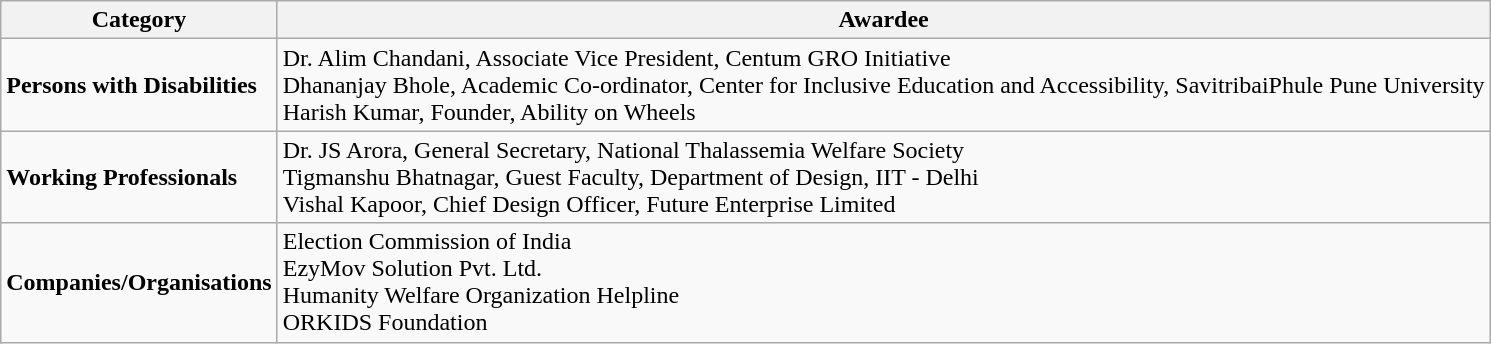<table class="wikitable">
<tr>
<th>Category</th>
<th>Awardee</th>
</tr>
<tr>
<td><strong>Persons with Disabilities</strong></td>
<td>Dr. Alim Chandani, Associate Vice President, Centum GRO Initiative<br>Dhananjay Bhole, Academic Co-ordinator, Center for Inclusive Education and Accessibility, SavitribaiPhule Pune University<br>Harish Kumar, Founder, Ability on Wheels</td>
</tr>
<tr>
<td><strong>Working Professionals</strong></td>
<td>Dr. JS Arora, General Secretary, National Thalassemia Welfare Society<br>Tigmanshu Bhatnagar, Guest Faculty, Department of Design, IIT - Delhi<br>Vishal Kapoor, Chief Design Officer, Future Enterprise Limited</td>
</tr>
<tr>
<td><strong>Companies/Organisations</strong></td>
<td>Election Commission of India<br>EzyMov Solution Pvt. Ltd.<br>Humanity Welfare Organization Helpline<br>ORKIDS Foundation</td>
</tr>
</table>
